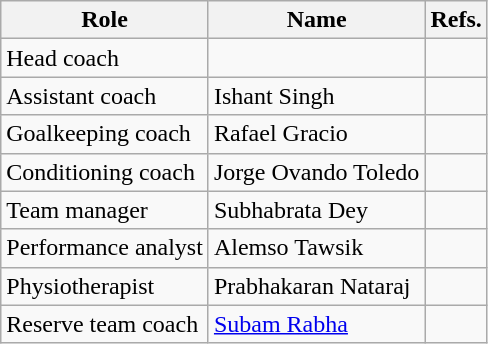<table class="wikitable">
<tr>
<th scope="col">Role</th>
<th scope="col">Name</th>
<th scope="col">Refs.</th>
</tr>
<tr>
<td>Head coach</td>
<td></td>
<td></td>
</tr>
<tr>
<td>Assistant coach</td>
<td> Ishant Singh</td>
<td></td>
</tr>
<tr>
<td>Goalkeeping coach</td>
<td> Rafael Gracio</td>
<td></td>
</tr>
<tr>
<td>Conditioning coach</td>
<td> Jorge Ovando Toledo</td>
<td></td>
</tr>
<tr>
<td>Team manager</td>
<td> Subhabrata Dey</td>
<td></td>
</tr>
<tr>
<td>Performance analyst</td>
<td> Alemso Tawsik</td>
<td></td>
</tr>
<tr>
<td>Physiotherapist</td>
<td> Prabhakaran Nataraj</td>
<td></td>
</tr>
<tr>
<td>Reserve team coach</td>
<td> <a href='#'>Subam Rabha</a></td>
<td></td>
</tr>
</table>
